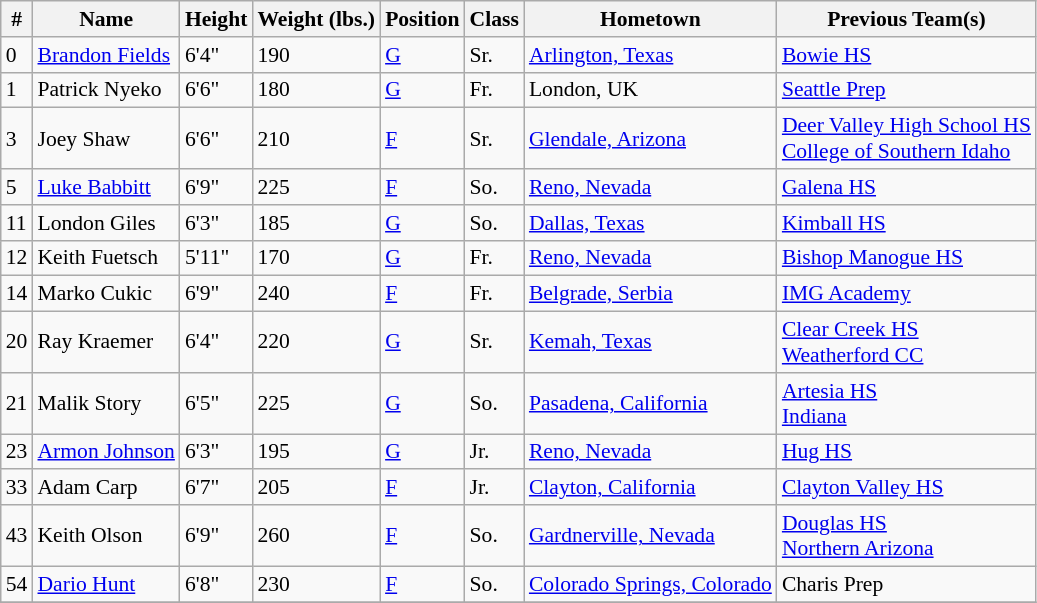<table class="wikitable" style="font-size: 90%">
<tr>
<th>#</th>
<th>Name</th>
<th>Height</th>
<th>Weight (lbs.)</th>
<th>Position</th>
<th>Class</th>
<th>Hometown</th>
<th>Previous Team(s)</th>
</tr>
<tr>
<td>0</td>
<td><a href='#'>Brandon Fields</a></td>
<td>6'4"</td>
<td>190</td>
<td><a href='#'>G</a></td>
<td>Sr.</td>
<td><a href='#'>Arlington, Texas</a></td>
<td><a href='#'>Bowie HS</a></td>
</tr>
<tr>
<td>1</td>
<td>Patrick Nyeko</td>
<td>6'6"</td>
<td>180</td>
<td><a href='#'>G</a></td>
<td>Fr.</td>
<td>London, UK</td>
<td><a href='#'>Seattle Prep</a></td>
</tr>
<tr>
<td>3</td>
<td>Joey Shaw</td>
<td>6'6"</td>
<td>210</td>
<td><a href='#'>F</a></td>
<td>Sr.</td>
<td><a href='#'>Glendale, Arizona</a></td>
<td><a href='#'>Deer Valley High School HS</a><br><a href='#'>College of Southern Idaho</a></td>
</tr>
<tr>
<td>5</td>
<td><a href='#'>Luke Babbitt</a></td>
<td>6'9"</td>
<td>225</td>
<td><a href='#'>F</a></td>
<td>So.</td>
<td><a href='#'>Reno, Nevada</a></td>
<td><a href='#'>Galena HS</a></td>
</tr>
<tr>
<td>11</td>
<td>London Giles</td>
<td>6'3"</td>
<td>185</td>
<td><a href='#'>G</a></td>
<td>So.</td>
<td><a href='#'>Dallas, Texas</a></td>
<td><a href='#'>Kimball HS</a></td>
</tr>
<tr>
<td>12</td>
<td>Keith Fuetsch</td>
<td>5'11"</td>
<td>170</td>
<td><a href='#'>G</a></td>
<td>Fr.</td>
<td><a href='#'>Reno, Nevada</a></td>
<td><a href='#'>Bishop Manogue HS</a></td>
</tr>
<tr>
<td>14</td>
<td>Marko Cukic</td>
<td>6'9"</td>
<td>240</td>
<td><a href='#'>F</a></td>
<td>Fr.</td>
<td><a href='#'>Belgrade, Serbia</a></td>
<td><a href='#'>IMG Academy</a></td>
</tr>
<tr>
<td>20</td>
<td>Ray Kraemer</td>
<td>6'4"</td>
<td>220</td>
<td><a href='#'>G</a></td>
<td>Sr.</td>
<td><a href='#'>Kemah, Texas</a></td>
<td><a href='#'>Clear Creek HS</a><br><a href='#'>Weatherford CC</a></td>
</tr>
<tr>
<td>21</td>
<td>Malik Story</td>
<td>6'5"</td>
<td>225</td>
<td><a href='#'>G</a></td>
<td>So.</td>
<td><a href='#'>Pasadena, California</a></td>
<td><a href='#'>Artesia HS</a><br><a href='#'>Indiana</a></td>
</tr>
<tr>
<td>23</td>
<td><a href='#'>Armon Johnson</a></td>
<td>6'3"</td>
<td>195</td>
<td><a href='#'>G</a></td>
<td>Jr.</td>
<td><a href='#'>Reno, Nevada</a></td>
<td><a href='#'>Hug HS</a></td>
</tr>
<tr>
<td>33</td>
<td>Adam Carp</td>
<td>6'7"</td>
<td>205</td>
<td><a href='#'>F</a></td>
<td>Jr.</td>
<td><a href='#'>Clayton, California</a></td>
<td><a href='#'>Clayton Valley HS</a></td>
</tr>
<tr>
<td>43</td>
<td>Keith Olson</td>
<td>6'9"</td>
<td>260</td>
<td><a href='#'>F</a></td>
<td>So.</td>
<td><a href='#'>Gardnerville, Nevada</a></td>
<td><a href='#'>Douglas HS</a><br><a href='#'>Northern Arizona</a></td>
</tr>
<tr>
<td>54</td>
<td><a href='#'>Dario Hunt</a></td>
<td>6'8"</td>
<td>230</td>
<td><a href='#'>F</a></td>
<td>So.</td>
<td><a href='#'>Colorado Springs, Colorado</a></td>
<td>Charis Prep</td>
</tr>
<tr>
</tr>
</table>
